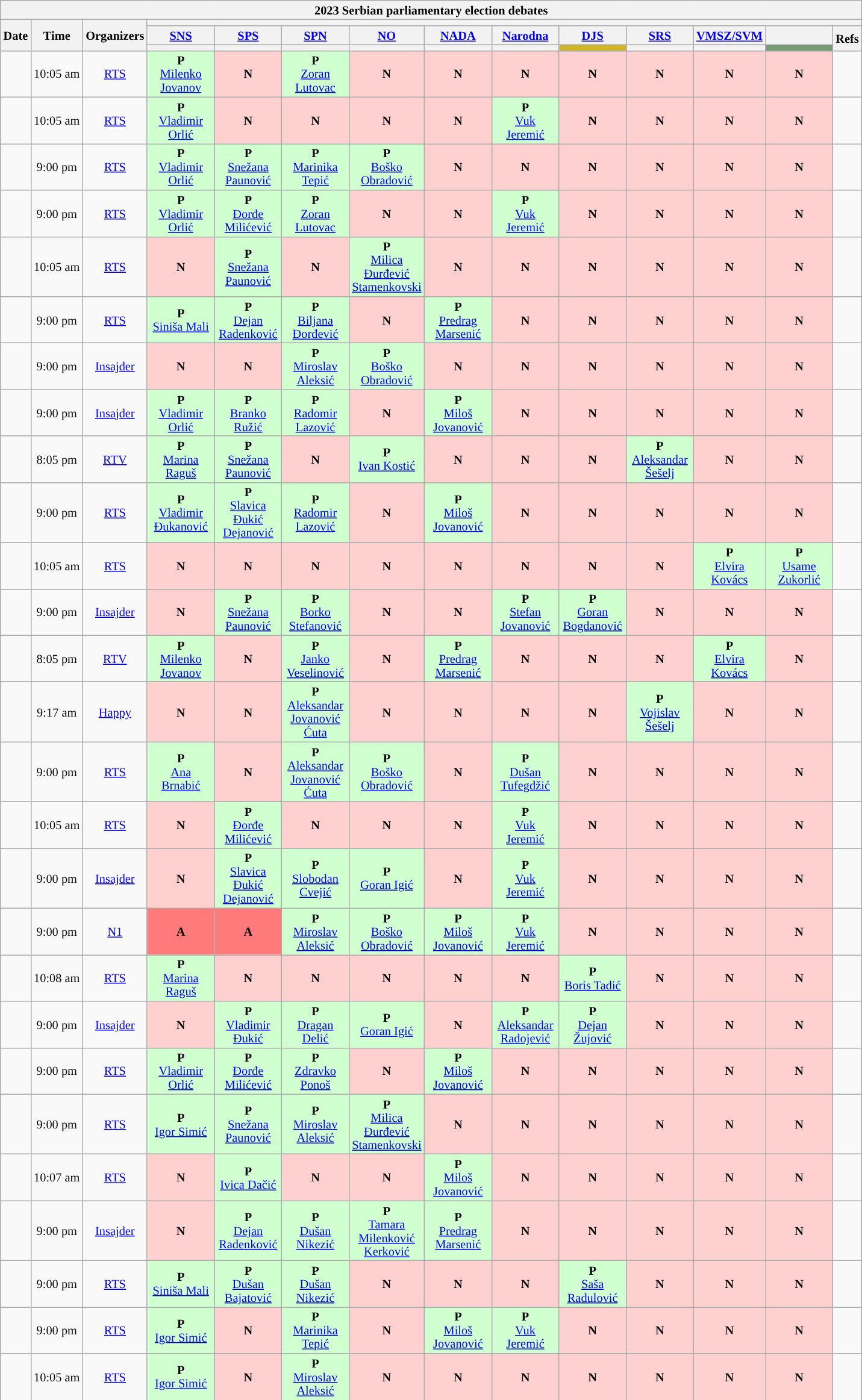<table class="wikitable" style="font-size:85%; line-height:15px; text-align:center">
<tr>
<th colspan="14">2023 Serbian parliamentary election debates</th>
</tr>
<tr>
<th rowspan="3">Date</th>
<th rowspan="3">Time</th>
<th rowspan="3">Organizers</th>
<th colspan="11">        </th>
</tr>
<tr>
<th scope="col" style="width:5em"><a href='#'>SNS</a></th>
<th scope="col" style="width:5em"><a href='#'>SPS</a></th>
<th scope="col" style="width:5em"><a href='#'>SPN</a></th>
<th scope="col" style="width:5em"><a href='#'>NO</a></th>
<th scope="col" style="width:5em"><a href='#'>NADA</a></th>
<th scope="col" style="width:5em"><a href='#'>Narodna</a></th>
<th scope="col" style="width:5em"><a href='#'>DJS</a></th>
<th scope="col" style="width:5em"><a href='#'>SRS</a></th>
<th scope="col" style="width:5em"><a href='#'>VMSZ/SVM</a></th>
<th scope="col" style="width:5em"></th>
<th rowspan="2">Refs</th>
</tr>
<tr>
<th style="background:"></th>
<th style="background:"></th>
<th style="background:"></th>
<th style="background:"></th>
<th style="background:"></th>
<th style="background:"></th>
<th style="background:#D0B528"></th>
<th style="background:"></th>
<th style="background:"></th>
<th style="background:#749C75"></th>
</tr>
<tr>
<td></td>
<td>10:05 am</td>
<td><a href='#'>RTS</a></td>
<td style="background:#D0FFD0"><strong>P</strong><br><a href='#'>Milenko Jovanov</a></td>
<td style="background:#FFD0D0"><strong>N</strong></td>
<td style="background:#D0FFD0"><strong>P</strong><br><a href='#'>Zoran Lutovac</a></td>
<td style="background:#FFD0D0"><strong>N</strong></td>
<td style="background:#FFD0D0"><strong>N</strong></td>
<td style="background:#FFD0D0"><strong>N</strong></td>
<td style="background:#FFD0D0"><strong>N</strong></td>
<td style="background:#FFD0D0"><strong>N</strong></td>
<td style="background:#FFD0D0"><strong>N</strong></td>
<td style="background:#FFD0D0"><strong>N</strong></td>
<td></td>
</tr>
<tr>
<td></td>
<td>10:05 am</td>
<td><a href='#'>RTS</a></td>
<td style="background:#D0FFD0"><strong>P</strong><br><a href='#'>Vladimir Orlić</a></td>
<td style="background:#FFD0D0"><strong>N</strong></td>
<td style="background:#FFD0D0"><strong>N</strong></td>
<td style="background:#FFD0D0"><strong>N</strong></td>
<td style="background:#FFD0D0"><strong>N</strong></td>
<td style="background:#D0FFD0"><strong>P</strong><br><a href='#'>Vuk Jeremić</a></td>
<td style="background:#FFD0D0"><strong>N</strong></td>
<td style="background:#FFD0D0"><strong>N</strong></td>
<td style="background:#FFD0D0"><strong>N</strong></td>
<td style="background:#FFD0D0"><strong>N</strong></td>
<td></td>
</tr>
<tr>
<td></td>
<td>9:00 pm</td>
<td><a href='#'>RTS</a></td>
<td style="background:#D0FFD0"><strong>P</strong><br><a href='#'>Vladimir Orlić</a></td>
<td style="background:#D0FFD0"><strong>P</strong><br><a href='#'>Snežana Paunović</a></td>
<td style="background:#D0FFD0"><strong>P</strong><br><a href='#'>Marinika Tepić</a></td>
<td style="background:#D0FFD0"><strong>P</strong><br><a href='#'>Boško Obradović</a></td>
<td style="background:#FFD0D0"><strong>N</strong></td>
<td style="background:#FFD0D0"><strong>N</strong></td>
<td style="background:#FFD0D0"><strong>N</strong></td>
<td style="background:#FFD0D0"><strong>N</strong></td>
<td style="background:#FFD0D0"><strong>N</strong></td>
<td style="background:#FFD0D0"><strong>N</strong></td>
<td></td>
</tr>
<tr>
<td></td>
<td>9:00 pm</td>
<td><a href='#'>RTS</a></td>
<td style="background:#D0FFD0"><strong>P</strong><br><a href='#'>Vladimir Orlić</a></td>
<td style="background:#D0FFD0"><strong>P</strong><br><a href='#'>Đorđe Milićević</a></td>
<td style="background:#D0FFD0"><strong>P</strong><br><a href='#'>Zoran Lutovac</a></td>
<td style="background:#FFD0D0"><strong>N</strong></td>
<td style="background:#FFD0D0"><strong>N</strong></td>
<td style="background:#D0FFD0"><strong>P</strong><br><a href='#'>Vuk Jeremić</a></td>
<td style="background:#FFD0D0"><strong>N</strong></td>
<td style="background:#FFD0D0"><strong>N</strong></td>
<td style="background:#FFD0D0"><strong>N</strong></td>
<td style="background:#FFD0D0"><strong>N</strong></td>
<td></td>
</tr>
<tr>
<td></td>
<td>10:05 am</td>
<td><a href='#'>RTS</a></td>
<td style="background:#FFD0D0"><strong>N</strong></td>
<td style="background:#D0FFD0"><strong>P</strong><br><a href='#'>Snežana Paunović</a></td>
<td style="background:#FFD0D0"><strong>N</strong></td>
<td style="background:#D0FFD0"><strong>P</strong><br><a href='#'>Milica Đurđević Stamenkovski</a></td>
<td style="background:#FFD0D0"><strong>N</strong></td>
<td style="background:#FFD0D0"><strong>N</strong></td>
<td style="background:#FFD0D0"><strong>N</strong></td>
<td style="background:#FFD0D0"><strong>N</strong></td>
<td style="background:#FFD0D0"><strong>N</strong></td>
<td style="background:#FFD0D0"><strong>N</strong></td>
<td></td>
</tr>
<tr>
<td></td>
<td>9:00 pm</td>
<td><a href='#'>RTS</a></td>
<td style="background:#D0FFD0"><strong>P</strong><br><a href='#'>Siniša Mali</a></td>
<td style="background:#D0FFD0"><strong>P</strong><br><a href='#'>Dejan Radenković</a></td>
<td style="background:#D0FFD0"><strong>P</strong><br><a href='#'>Biljana Đorđević</a></td>
<td style="background:#FFD0D0"><strong>N</strong></td>
<td style="background:#D0FFD0"><strong>P</strong><br><a href='#'>Predrag Marsenić</a></td>
<td style="background:#FFD0D0"><strong>N</strong></td>
<td style="background:#FFD0D0"><strong>N</strong></td>
<td style="background:#FFD0D0"><strong>N</strong></td>
<td style="background:#FFD0D0"><strong>N</strong></td>
<td style="background:#FFD0D0"><strong>N</strong></td>
<td></td>
</tr>
<tr>
<td></td>
<td>9:00 pm</td>
<td><a href='#'>Insajder</a></td>
<td style="background:#FFD0D0"><strong>N</strong></td>
<td style="background:#FFD0D0"><strong>N</strong></td>
<td style="background:#D0FFD0"><strong>P</strong><br><a href='#'>Miroslav Aleksić</a></td>
<td style="background:#D0FFD0"><strong>P</strong><br><a href='#'>Boško Obradović</a></td>
<td style="background:#FFD0D0"><strong>N</strong></td>
<td style="background:#FFD0D0"><strong>N</strong></td>
<td style="background:#FFD0D0"><strong>N</strong></td>
<td style="background:#FFD0D0"><strong>N</strong></td>
<td style="background:#FFD0D0"><strong>N</strong></td>
<td style="background:#FFD0D0"><strong>N</strong></td>
<td></td>
</tr>
<tr>
<td></td>
<td>9:00 pm</td>
<td><a href='#'>Insajder</a></td>
<td style="background:#D0FFD0"><strong>P</strong><br><a href='#'>Vladimir Orlić</a></td>
<td style="background:#D0FFD0"><strong>P</strong><br><a href='#'>Branko Ružić</a></td>
<td style="background:#D0FFD0"><strong>P</strong><br><a href='#'>Radomir Lazović</a></td>
<td style="background:#FFD0D0"><strong>N</strong></td>
<td style="background:#D0FFD0"><strong>P</strong><br><a href='#'>Miloš Jovanović</a></td>
<td style="background:#FFD0D0"><strong>N</strong></td>
<td style="background:#FFD0D0"><strong>N</strong></td>
<td style="background:#FFD0D0"><strong>N</strong></td>
<td style="background:#FFD0D0"><strong>N</strong></td>
<td style="background:#FFD0D0"><strong>N</strong></td>
<td></td>
</tr>
<tr>
<td></td>
<td>8:05 pm</td>
<td><a href='#'>RTV</a></td>
<td style="background:#D0FFD0"><strong>P</strong><br><a href='#'>Marina Raguš</a></td>
<td style="background:#D0FFD0"><strong>P</strong><br><a href='#'>Snežana Paunović</a></td>
<td style="background:#FFD0D0"><strong>N</strong></td>
<td style="background:#D0FFD0"><strong>P</strong><br><a href='#'>Ivan Kostić</a></td>
<td style="background:#FFD0D0"><strong>N</strong></td>
<td style="background:#FFD0D0"><strong>N</strong></td>
<td style="background:#FFD0D0"><strong>N</strong></td>
<td style="background:#D0FFD0"><strong>P</strong><br><a href='#'>Aleksandar Šešelj</a></td>
<td style="background:#FFD0D0"><strong>N</strong></td>
<td style="background:#FFD0D0"><strong>N</strong></td>
<td></td>
</tr>
<tr>
<td></td>
<td>9:00 pm</td>
<td><a href='#'>RTS</a></td>
<td style="background:#D0FFD0"><strong>P</strong><br><a href='#'>Vladimir Đukanović</a></td>
<td style="background:#D0FFD0"><strong>P</strong><br><a href='#'>Slavica Đukić Dejanović</a></td>
<td style="background:#D0FFD0"><strong>P</strong><br><a href='#'>Radomir Lazović</a></td>
<td style="background:#FFD0D0"><strong>N</strong></td>
<td style="background:#D0FFD0"><strong>P</strong><br><a href='#'>Miloš Jovanović</a></td>
<td style="background:#FFD0D0"><strong>N</strong></td>
<td style="background:#FFD0D0"><strong>N</strong></td>
<td style="background:#FFD0D0"><strong>N</strong></td>
<td style="background:#FFD0D0"><strong>N</strong></td>
<td style="background:#FFD0D0"><strong>N</strong></td>
<td></td>
</tr>
<tr>
<td></td>
<td>10:05 am</td>
<td><a href='#'>RTS</a></td>
<td style="background:#FFD0D0"><strong>N</strong></td>
<td style="background:#FFD0D0"><strong>N</strong></td>
<td style="background:#FFD0D0"><strong>N</strong></td>
<td style="background:#FFD0D0"><strong>N</strong></td>
<td style="background:#FFD0D0"><strong>N</strong></td>
<td style="background:#FFD0D0"><strong>N</strong></td>
<td style="background:#FFD0D0"><strong>N</strong></td>
<td style="background:#FFD0D0"><strong>N</strong></td>
<td style="background:#D0FFD0"><strong>P</strong><br><a href='#'>Elvira Kovács</a></td>
<td style="background:#D0FFD0"><strong>P</strong><br><a href='#'>Usame Zukorlić</a></td>
<td></td>
</tr>
<tr>
<td></td>
<td>9:00 pm</td>
<td><a href='#'>Insajder</a></td>
<td style="background:#FFD0D0"><strong>N</strong></td>
<td style="background:#D0FFD0"><strong>P</strong><br><a href='#'>Snežana Paunović</a></td>
<td style="background:#D0FFD0"><strong>P</strong><br><a href='#'>Borko Stefanović</a></td>
<td style="background:#FFD0D0"><strong>N</strong></td>
<td style="background:#FFD0D0"><strong>N</strong></td>
<td style="background:#D0FFD0"><strong>P</strong><br><a href='#'>Stefan Jovanović</a></td>
<td style="background:#D0FFD0"><strong>P</strong><br><a href='#'>Goran Bogdanović</a></td>
<td style="background:#FFD0D0"><strong>N</strong></td>
<td style="background:#FFD0D0"><strong>N</strong></td>
<td style="background:#FFD0D0"><strong>N</strong></td>
<td></td>
</tr>
<tr>
<td></td>
<td>8:05 pm</td>
<td><a href='#'>RTV</a></td>
<td style="background:#D0FFD0"><strong>P</strong><br><a href='#'>Milenko Jovanov</a></td>
<td style="background:#FFD0D0"><strong>N</strong></td>
<td style="background:#D0FFD0"><strong>P</strong><br><a href='#'>Janko Veselinović</a></td>
<td style="background:#FFD0D0"><strong>N</strong></td>
<td style="background:#D0FFD0"><strong>P</strong><br><a href='#'>Predrag Marsenić</a></td>
<td style="background:#FFD0D0"><strong>N</strong></td>
<td style="background:#FFD0D0"><strong>N</strong></td>
<td style="background:#FFD0D0"><strong>N</strong></td>
<td style="background:#D0FFD0"><strong>P</strong><br><a href='#'>Elvira Kovács</a></td>
<td style="background:#FFD0D0"><strong>N</strong></td>
<td></td>
</tr>
<tr>
<td></td>
<td>9:17 am</td>
<td><a href='#'>Happy</a></td>
<td style="background:#FFD0D0"><strong>N</strong></td>
<td style="background:#FFD0D0"><strong>N</strong></td>
<td style="background:#D0FFD0"><strong>P</strong><br><a href='#'>Aleksandar Jovanović Ćuta</a></td>
<td style="background:#FFD0D0"><strong>N</strong></td>
<td style="background:#FFD0D0"><strong>N</strong></td>
<td style="background:#FFD0D0"><strong>N</strong></td>
<td style="background:#FFD0D0"><strong>N</strong></td>
<td style="background:#D0FFD0"><strong>P</strong><br><a href='#'>Vojislav Šešelj</a></td>
<td style="background:#FFD0D0"><strong>N</strong></td>
<td style="background:#FFD0D0"><strong>N</strong></td>
<td></td>
</tr>
<tr>
<td></td>
<td>9:00 pm</td>
<td><a href='#'>RTS</a></td>
<td style="background:#D0FFD0"><strong>P</strong><br><a href='#'>Ana Brnabić</a></td>
<td style="background:#FFD0D0"><strong>N</strong></td>
<td style="background:#D0FFD0"><strong>P</strong><br><a href='#'>Aleksandar Jovanović Ćuta</a></td>
<td style="background:#D0FFD0"><strong>P</strong><br><a href='#'>Boško Obradović</a></td>
<td style="background:#FFD0D0"><strong>N</strong></td>
<td style="background:#D0FFD0"><strong>P</strong><br><a href='#'>Dušan Tufegdžić</a></td>
<td style="background:#FFD0D0"><strong>N</strong></td>
<td style="background:#FFD0D0"><strong>N</strong></td>
<td style="background:#FFD0D0"><strong>N</strong></td>
<td style="background:#FFD0D0"><strong>N</strong></td>
<td></td>
</tr>
<tr>
<td></td>
<td>10:05 am</td>
<td><a href='#'>RTS</a></td>
<td style="background:#FFD0D0"><strong>N</strong></td>
<td style="background:#D0FFD0"><strong>P</strong><br><a href='#'>Đorđe Milićević</a></td>
<td style="background:#FFD0D0"><strong>N</strong></td>
<td style="background:#FFD0D0"><strong>N</strong></td>
<td style="background:#FFD0D0"><strong>N</strong></td>
<td style="background:#D0FFD0"><strong>P</strong><br><a href='#'>Vuk Jeremić</a></td>
<td style="background:#FFD0D0"><strong>N</strong></td>
<td style="background:#FFD0D0"><strong>N</strong></td>
<td style="background:#FFD0D0"><strong>N</strong></td>
<td style="background:#FFD0D0"><strong>N</strong></td>
<td></td>
</tr>
<tr>
<td></td>
<td>9:00 pm</td>
<td><a href='#'>Insajder</a></td>
<td style="background:#FFD0D0"><strong>N</strong></td>
<td style="background:#D0FFD0"><strong>P</strong><br><a href='#'>Slavica Đukić Dejanović</a></td>
<td style="background:#D0FFD0"><strong>P</strong><br><a href='#'>Slobodan Cvejić</a></td>
<td style="background:#D0FFD0"><strong>P</strong><br><a href='#'>Goran Igić</a></td>
<td style="background:#FFD0D0"><strong>N</strong></td>
<td style="background:#D0FFD0"><strong>P</strong><br><a href='#'>Vuk Jeremić</a></td>
<td style="background:#FFD0D0"><strong>N</strong></td>
<td style="background:#FFD0D0"><strong>N</strong></td>
<td style="background:#FFD0D0"><strong>N</strong></td>
<td style="background:#FFD0D0"><strong>N</strong></td>
<td></td>
</tr>
<tr>
<td></td>
<td>9:00 pm</td>
<td><a href='#'>N1</a></td>
<td style="background:#FF7A7A"><strong>A</strong></td>
<td style="background:#FF7A7A"><strong>A</strong></td>
<td style="background:#D0FFD0"><strong>P</strong><br><a href='#'>Miroslav Aleksić</a></td>
<td style="background:#D0FFD0"><strong>P</strong><br><a href='#'>Boško Obradović</a></td>
<td style="background:#D0FFD0"><strong>P</strong><br><a href='#'>Miloš Jovanović</a></td>
<td style="background:#D0FFD0"><strong>P</strong><br><a href='#'>Vuk Jeremić</a></td>
<td style="background:#FFD0D0"><strong>N</strong></td>
<td style="background:#FFD0D0"><strong>N</strong></td>
<td style="background:#FFD0D0"><strong>N</strong></td>
<td style="background:#FFD0D0"><strong>N</strong></td>
<td></td>
</tr>
<tr>
<td></td>
<td>10:08 am</td>
<td><a href='#'>RTS</a></td>
<td style="background:#D0FFD0"><strong>P</strong><br><a href='#'>Marina Raguš</a></td>
<td style="background:#FFD0D0"><strong>N</strong></td>
<td style="background:#FFD0D0"><strong>N</strong></td>
<td style="background:#FFD0D0"><strong>N</strong></td>
<td style="background:#FFD0D0"><strong>N</strong></td>
<td style="background:#FFD0D0"><strong>N</strong></td>
<td style="background:#D0FFD0"><strong>P</strong><br><a href='#'>Boris Tadić</a></td>
<td style="background:#FFD0D0"><strong>N</strong></td>
<td style="background:#FFD0D0"><strong>N</strong></td>
<td style="background:#FFD0D0"><strong>N</strong></td>
<td></td>
</tr>
<tr>
<td></td>
<td>9:00 pm</td>
<td><a href='#'>Insajder</a></td>
<td style="background:#FFD0D0"><strong>N</strong></td>
<td style="background:#D0FFD0"><strong>P</strong><br><a href='#'>Vladimir Đukić</a></td>
<td style="background:#D0FFD0"><strong>P</strong><br><a href='#'>Dragan Delić</a></td>
<td style="background:#D0FFD0"><strong>P</strong><br><a href='#'>Goran Igić</a></td>
<td style="background:#FFD0D0"><strong>N</strong></td>
<td style="background:#D0FFD0"><strong>P</strong><br><a href='#'>Aleksandar Radojević</a></td>
<td style="background:#D0FFD0"><strong>P</strong><br><a href='#'>Dejan Žujović</a></td>
<td style="background:#FFD0D0"><strong>N</strong></td>
<td style="background:#FFD0D0"><strong>N</strong></td>
<td style="background:#FFD0D0"><strong>N</strong></td>
<td></td>
</tr>
<tr>
<td></td>
<td>9:00 pm</td>
<td><a href='#'>RTS</a></td>
<td style="background:#D0FFD0"><strong>P</strong><br><a href='#'>Vladimir Orlić</a></td>
<td style="background:#D0FFD0"><strong>P</strong><br><a href='#'>Đorđe Milićević</a></td>
<td style="background:#D0FFD0"><strong>P</strong><br><a href='#'>Zdravko Ponoš</a></td>
<td style="background:#FFD0D0"><strong>N</strong></td>
<td style="background:#D0FFD0"><strong>P</strong><br><a href='#'>Miloš Jovanović</a></td>
<td style="background:#FFD0D0"><strong>N</strong></td>
<td style="background:#FFD0D0"><strong>N</strong></td>
<td style="background:#FFD0D0"><strong>N</strong></td>
<td style="background:#FFD0D0"><strong>N</strong></td>
<td style="background:#FFD0D0"><strong>N</strong></td>
<td></td>
</tr>
<tr>
<td></td>
<td>9:00 pm</td>
<td><a href='#'>RTS</a></td>
<td style="background:#D0FFD0"><strong>P</strong><br><a href='#'>Igor Simić</a></td>
<td style="background:#D0FFD0"><strong>P</strong><br><a href='#'>Snežana Paunović</a></td>
<td style="background:#D0FFD0"><strong>P</strong><br><a href='#'>Miroslav Aleksić</a></td>
<td style="background:#D0FFD0"><strong>P</strong><br><a href='#'>Milica Đurđević Stamenkovski</a></td>
<td style="background:#FFD0D0"><strong>N</strong></td>
<td style="background:#FFD0D0"><strong>N</strong></td>
<td style="background:#FFD0D0"><strong>N</strong></td>
<td style="background:#FFD0D0"><strong>N</strong></td>
<td style="background:#FFD0D0"><strong>N</strong></td>
<td style="background:#FFD0D0"><strong>N</strong></td>
<td></td>
</tr>
<tr>
<td></td>
<td>10:07 am</td>
<td><a href='#'>RTS</a></td>
<td style="background:#FFD0D0"><strong>N</strong></td>
<td style="background:#D0FFD0"><strong>P</strong><br><a href='#'>Ivica Dačić</a></td>
<td style="background:#FFD0D0"><strong>N</strong></td>
<td style="background:#FFD0D0"><strong>N</strong></td>
<td style="background:#D0FFD0"><strong>P</strong><br><a href='#'>Miloš Jovanović</a></td>
<td style="background:#FFD0D0"><strong>N</strong></td>
<td style="background:#FFD0D0"><strong>N</strong></td>
<td style="background:#FFD0D0"><strong>N</strong></td>
<td style="background:#FFD0D0"><strong>N</strong></td>
<td style="background:#FFD0D0"><strong>N</strong></td>
<td></td>
</tr>
<tr>
<td></td>
<td>9:00 pm</td>
<td><a href='#'>Insajder</a></td>
<td style="background:#FFD0D0"><strong>N</strong></td>
<td style="background:#D0FFD0"><strong>P</strong><br><a href='#'>Dejan Radenković</a></td>
<td style="background:#D0FFD0"><strong>P</strong><br><a href='#'>Dušan Nikezić</a></td>
<td style="background:#D0FFD0"><strong>P</strong><br><a href='#'>Tamara Milenković Kerković</a></td>
<td style="background:#D0FFD0"><strong>P</strong><br><a href='#'>Predrag Marsenić</a></td>
<td style="background:#FFD0D0"><strong>N</strong></td>
<td style="background:#FFD0D0"><strong>N</strong></td>
<td style="background:#FFD0D0"><strong>N</strong></td>
<td style="background:#FFD0D0"><strong>N</strong></td>
<td style="background:#FFD0D0"><strong>N</strong></td>
<td></td>
</tr>
<tr>
<td></td>
<td>9:00 pm</td>
<td><a href='#'>RTS</a></td>
<td style="background:#D0FFD0"><strong>P</strong><br><a href='#'>Siniša Mali</a></td>
<td style="background:#D0FFD0"><strong>P</strong><br><a href='#'>Dušan Bajatović</a></td>
<td style="background:#D0FFD0"><strong>P</strong><br><a href='#'>Dušan Nikezić</a></td>
<td style="background:#FFD0D0"><strong>N</strong></td>
<td style="background:#FFD0D0"><strong>N</strong></td>
<td style="background:#FFD0D0"><strong>N</strong></td>
<td style="background:#D0FFD0"><strong>P</strong><br><a href='#'>Saša Radulović</a></td>
<td style="background:#FFD0D0"><strong>N</strong></td>
<td style="background:#FFD0D0"><strong>N</strong></td>
<td style="background:#FFD0D0"><strong>N</strong></td>
<td></td>
</tr>
<tr>
<td></td>
<td>9:00 pm</td>
<td><a href='#'>RTS</a></td>
<td style="background:#D0FFD0"><strong>P</strong><br><a href='#'>Igor Simić</a></td>
<td style="background:#FFD0D0"><strong>N</strong></td>
<td style="background:#D0FFD0"><strong>P</strong><br><a href='#'>Marinika Tepić</a></td>
<td style="background:#FFD0D0"><strong>N</strong></td>
<td style="background:#D0FFD0"><strong>P</strong><br><a href='#'>Miloš Jovanović</a></td>
<td style="background:#D0FFD0"><strong>P</strong><br><a href='#'>Vuk Jeremić</a></td>
<td style="background:#FFD0D0"><strong>N</strong></td>
<td style="background:#FFD0D0"><strong>N</strong></td>
<td style="background:#FFD0D0"><strong>N</strong></td>
<td style="background:#FFD0D0"><strong>N</strong></td>
<td></td>
</tr>
<tr>
<td></td>
<td>10:05 am</td>
<td><a href='#'>RTS</a></td>
<td style="background:#D0FFD0"><strong>P</strong><br><a href='#'>Igor Simić</a></td>
<td style="background:#FFD0D0"><strong>N</strong></td>
<td style="background:#D0FFD0"><strong>P</strong><br><a href='#'>Miroslav Aleksić</a></td>
<td style="background:#FFD0D0"><strong>N</strong></td>
<td style="background:#FFD0D0"><strong>N</strong></td>
<td style="background:#FFD0D0"><strong>N</strong></td>
<td style="background:#FFD0D0"><strong>N</strong></td>
<td style="background:#FFD0D0"><strong>N</strong></td>
<td style="background:#FFD0D0"><strong>N</strong></td>
<td style="background:#FFD0D0"><strong>N</strong></td>
<td></td>
</tr>
</table>
